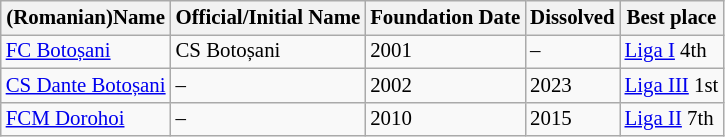<table class="wikitable sortable mw-collapsible" style=" font-size: 87%;">
<tr>
<th>(Romanian)Name</th>
<th>Official/Initial Name</th>
<th>Foundation Date</th>
<th>Dissolved</th>
<th>Best place</th>
</tr>
<tr>
<td><a href='#'>FC Botoșani</a></td>
<td>CS Botoșani</td>
<td>2001</td>
<td>–</td>
<td><a href='#'>Liga I</a> 4th</td>
</tr>
<tr>
<td><a href='#'>CS Dante Botoșani</a></td>
<td>–</td>
<td>2002</td>
<td>2023</td>
<td><a href='#'>Liga III</a> 1st</td>
</tr>
<tr>
<td><a href='#'>FCM Dorohoi</a></td>
<td>–</td>
<td>2010</td>
<td>2015</td>
<td><a href='#'>Liga II</a> 7th</td>
</tr>
</table>
